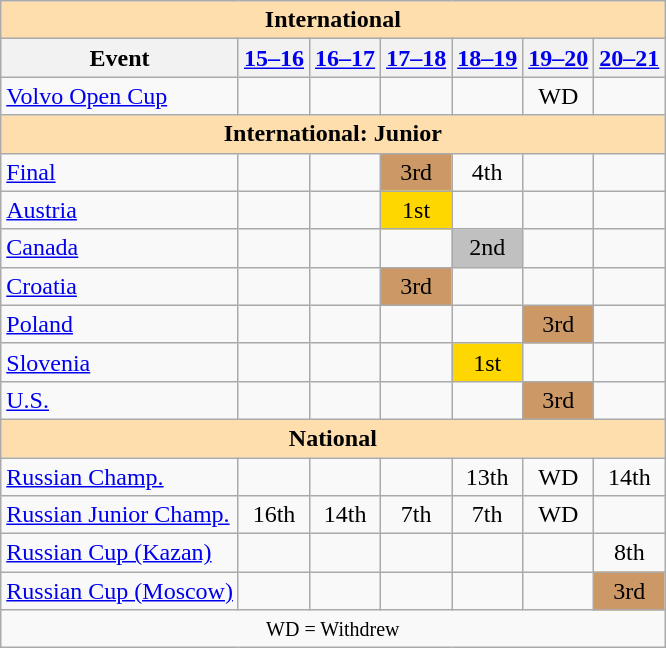<table class="wikitable" style="text-align:center">
<tr>
<th style="background-color: #ffdead; " colspan=7 align=center>International</th>
</tr>
<tr>
<th>Event</th>
<th><a href='#'>15–16</a></th>
<th><a href='#'>16–17</a></th>
<th><a href='#'>17–18</a></th>
<th><a href='#'>18–19</a></th>
<th><a href='#'>19–20</a></th>
<th><a href='#'>20–21</a></th>
</tr>
<tr>
<td align=left><a href='#'>Volvo Open Cup</a></td>
<td></td>
<td></td>
<td></td>
<td></td>
<td>WD</td>
<td></td>
</tr>
<tr>
<th style="background-color: #ffdead; " colspan=7 align=center>International: Junior </th>
</tr>
<tr>
<td align=left> <a href='#'>Final</a></td>
<td></td>
<td></td>
<td bgcolor=cc9966>3rd</td>
<td>4th</td>
<td></td>
<td></td>
</tr>
<tr>
<td align=left> <a href='#'>Austria</a></td>
<td></td>
<td></td>
<td bgcolor=gold>1st</td>
<td></td>
<td></td>
<td></td>
</tr>
<tr>
<td align=left> <a href='#'>Canada</a></td>
<td></td>
<td></td>
<td></td>
<td bgcolor=silver>2nd</td>
<td></td>
<td></td>
</tr>
<tr>
<td align=left> <a href='#'>Croatia</a></td>
<td></td>
<td></td>
<td bgcolor=cc9966>3rd</td>
<td></td>
<td></td>
<td></td>
</tr>
<tr>
<td align=left> <a href='#'>Poland</a></td>
<td></td>
<td></td>
<td></td>
<td></td>
<td bgcolor=cc9966>3rd</td>
<td></td>
</tr>
<tr>
<td align=left> <a href='#'>Slovenia</a></td>
<td></td>
<td></td>
<td></td>
<td bgcolor=gold>1st</td>
<td></td>
<td></td>
</tr>
<tr>
<td align=left> <a href='#'>U.S.</a></td>
<td></td>
<td></td>
<td></td>
<td></td>
<td bgcolor=cc9966>3rd</td>
<td></td>
</tr>
<tr>
<th style="background-color: #ffdead; " colspan=7 align=center>National</th>
</tr>
<tr>
<td align=left><a href='#'>Russian Champ.</a></td>
<td></td>
<td></td>
<td></td>
<td>13th</td>
<td>WD</td>
<td>14th</td>
</tr>
<tr>
<td align=left><a href='#'>Russian Junior Champ.</a></td>
<td>16th</td>
<td>14th</td>
<td>7th</td>
<td>7th</td>
<td>WD</td>
<td></td>
</tr>
<tr>
<td align=left><a href='#'>Russian Cup (Kazan)</a></td>
<td></td>
<td></td>
<td></td>
<td></td>
<td></td>
<td>8th</td>
</tr>
<tr>
<td align=left><a href='#'>Russian Cup (Moscow)</a></td>
<td></td>
<td></td>
<td></td>
<td></td>
<td></td>
<td bgcolor=cc9966>3rd</td>
</tr>
<tr>
<td colspan=7 align=center><small> WD = Withdrew </small></td>
</tr>
</table>
